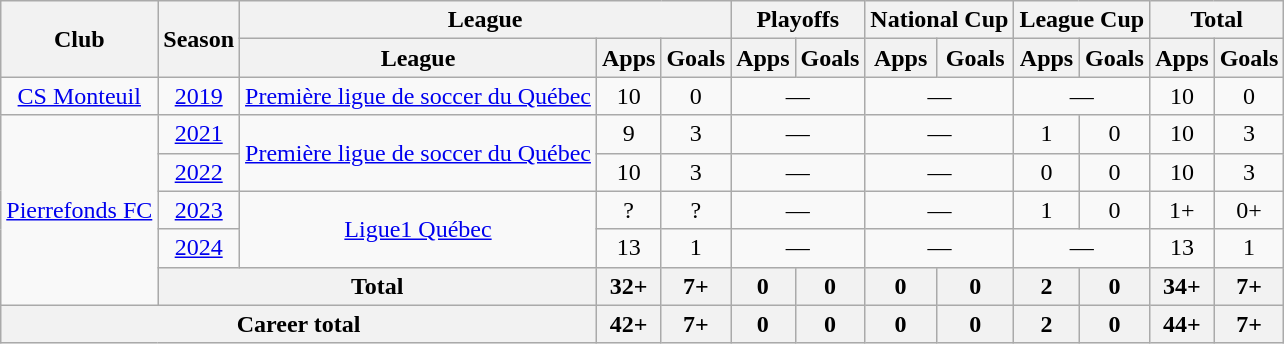<table class="wikitable" style="text-align: center;">
<tr>
<th rowspan="2">Club</th>
<th rowspan="2">Season</th>
<th colspan="3">League</th>
<th colspan="2">Playoffs</th>
<th colspan="2">National Cup</th>
<th colspan="2">League Cup</th>
<th colspan="2">Total</th>
</tr>
<tr>
<th>League</th>
<th>Apps</th>
<th>Goals</th>
<th>Apps</th>
<th>Goals</th>
<th>Apps</th>
<th>Goals</th>
<th>Apps</th>
<th>Goals</th>
<th>Apps</th>
<th>Goals</th>
</tr>
<tr>
<td><a href='#'>CS Monteuil</a></td>
<td><a href='#'>2019</a></td>
<td><a href='#'>Première ligue de soccer du Québec</a></td>
<td>10</td>
<td>0</td>
<td colspan="2">—</td>
<td colspan="2">—</td>
<td colspan="2">—</td>
<td>10</td>
<td>0</td>
</tr>
<tr>
<td rowspan=5><a href='#'>Pierrefonds FC</a></td>
<td><a href='#'>2021</a></td>
<td rowspan=2><a href='#'>Première ligue de soccer du Québec</a></td>
<td>9</td>
<td>3</td>
<td colspan="2">—</td>
<td colspan="2">—</td>
<td>1</td>
<td>0</td>
<td>10</td>
<td>3</td>
</tr>
<tr>
<td><a href='#'>2022</a></td>
<td>10</td>
<td>3</td>
<td colspan="2">—</td>
<td colspan="2">—</td>
<td>0</td>
<td>0</td>
<td>10</td>
<td>3</td>
</tr>
<tr>
<td><a href='#'>2023</a></td>
<td rowspan=2><a href='#'>Ligue1 Québec</a></td>
<td>?</td>
<td>?</td>
<td colspan="2">—</td>
<td colspan="2">—</td>
<td>1</td>
<td>0</td>
<td>1+</td>
<td>0+</td>
</tr>
<tr>
<td><a href='#'>2024</a></td>
<td>13</td>
<td>1</td>
<td colspan="2">—</td>
<td colspan="2">—</td>
<td colspan="2">—</td>
<td>13</td>
<td>1</td>
</tr>
<tr>
<th colspan="2">Total</th>
<th>32+</th>
<th>7+</th>
<th>0</th>
<th>0</th>
<th>0</th>
<th>0</th>
<th>2</th>
<th>0</th>
<th>34+</th>
<th>7+</th>
</tr>
<tr>
<th colspan="3">Career total</th>
<th>42+</th>
<th>7+</th>
<th>0</th>
<th>0</th>
<th>0</th>
<th>0</th>
<th>2</th>
<th>0</th>
<th>44+</th>
<th>7+</th>
</tr>
</table>
